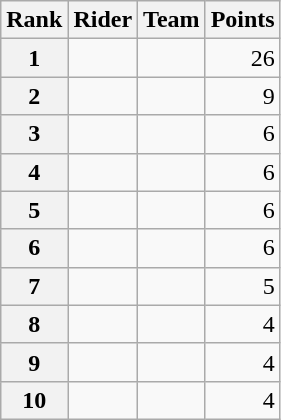<table class="wikitable" margin-bottom:0;">
<tr>
<th scope="col">Rank</th>
<th scope="col">Rider</th>
<th scope="col">Team</th>
<th scope="col">Points</th>
</tr>
<tr>
<th scope="row">1</th>
<td> </td>
<td></td>
<td align="right">26</td>
</tr>
<tr>
<th scope="row">2</th>
<td></td>
<td></td>
<td align="right">9</td>
</tr>
<tr>
<th scope="row">3</th>
<td> </td>
<td></td>
<td align="right">6</td>
</tr>
<tr>
<th scope="row">4</th>
<td></td>
<td></td>
<td align="right">6</td>
</tr>
<tr>
<th scope="row">5</th>
<td></td>
<td></td>
<td align="right">6</td>
</tr>
<tr>
<th scope="row">6</th>
<td></td>
<td></td>
<td align="right">6</td>
</tr>
<tr>
<th scope="row">7</th>
<td></td>
<td></td>
<td align="right">5</td>
</tr>
<tr>
<th scope="row">8</th>
<td></td>
<td></td>
<td align="right">4</td>
</tr>
<tr>
<th scope="row">9</th>
<td></td>
<td></td>
<td align="right">4</td>
</tr>
<tr>
<th scope="row">10</th>
<td> </td>
<td></td>
<td align="right">4</td>
</tr>
</table>
